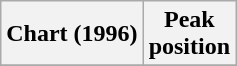<table class="wikitable plainrowheaders">
<tr>
<th scope="col">Chart (1996)</th>
<th scope="col">Peak<br>position</th>
</tr>
<tr>
</tr>
</table>
